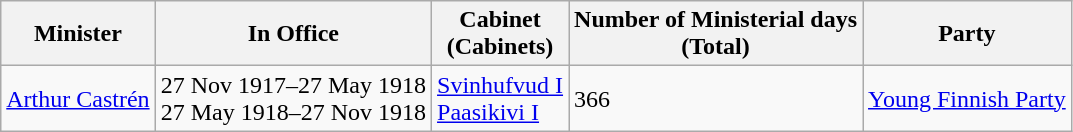<table class="wikitable">
<tr>
<th>Minister</th>
<th>In Office</th>
<th>Cabinet<br>(Cabinets)</th>
<th>Number of Ministerial days <br>(Total)</th>
<th>Party</th>
</tr>
<tr>
<td><a href='#'>Arthur Castrén</a></td>
<td>27 Nov 1917–27 May 1918<br>27 May 1918–27 Nov 1918</td>
<td><a href='#'>Svinhufvud I</a><br><a href='#'>Paasikivi I</a></td>
<td>366</td>
<td><a href='#'>Young Finnish Party</a></td>
</tr>
</table>
